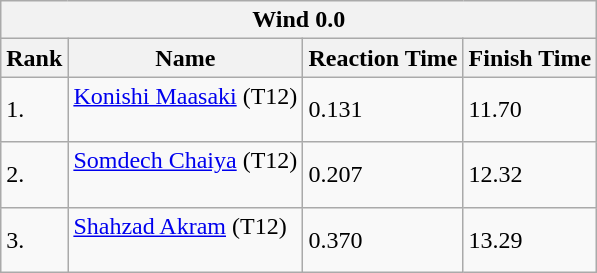<table class="wikitable">
<tr>
<th colspan="4">Wind 0.0</th>
</tr>
<tr>
<th>Rank</th>
<th>Name</th>
<th>Reaction Time</th>
<th>Finish Time</th>
</tr>
<tr>
<td>1.</td>
<td><a href='#'>Konishi Maasaki</a> (T12)<br><br></td>
<td>0.131</td>
<td>11.70</td>
</tr>
<tr>
<td>2.</td>
<td><a href='#'>Somdech Chaiya</a> (T12)<br><br>
</td>
<td>0.207</td>
<td>12.32</td>
</tr>
<tr>
<td>3.</td>
<td><a href='#'>Shahzad Akram</a> (T12)<br><br></td>
<td>0.370</td>
<td>13.29</td>
</tr>
</table>
